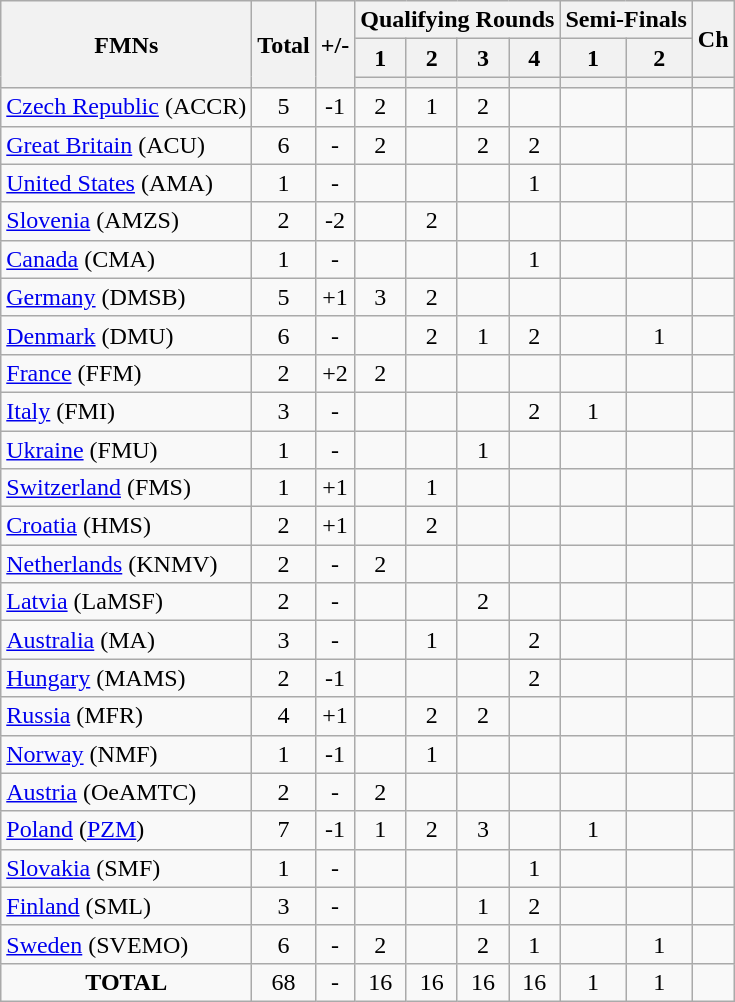<table class=wikitable>
<tr>
<th rowspan=3>FMNs</th>
<th rowspan=3>Total</th>
<th rowspan=3>+/-</th>
<th colspan=4>Qualifying Rounds</th>
<th colspan=2>Semi-Finals</th>
<th rowspan=2>Ch</th>
</tr>
<tr>
<th>1</th>
<th>2</th>
<th>3</th>
<th>4</th>
<th>1</th>
<th>2</th>
</tr>
<tr>
<th></th>
<th></th>
<th></th>
<th></th>
<th></th>
<th></th>
<th></th>
</tr>
<tr align=center>
<td align=left> <a href='#'>Czech Republic</a> (ACCR)</td>
<td>5</td>
<td>-1</td>
<td>2</td>
<td>1</td>
<td>2</td>
<td></td>
<td></td>
<td></td>
<td></td>
</tr>
<tr align=center>
<td align=left> <a href='#'>Great Britain</a> (ACU)</td>
<td>6</td>
<td>-</td>
<td>2</td>
<td></td>
<td>2</td>
<td>2</td>
<td></td>
<td></td>
<td></td>
</tr>
<tr align=center>
<td align=left> <a href='#'>United States</a> (AMA)</td>
<td>1</td>
<td>-</td>
<td></td>
<td></td>
<td></td>
<td>1</td>
<td></td>
<td></td>
<td></td>
</tr>
<tr align=center>
<td align=left> <a href='#'>Slovenia</a> (AMZS)</td>
<td>2</td>
<td>-2</td>
<td></td>
<td>2</td>
<td></td>
<td></td>
<td></td>
<td></td>
<td></td>
</tr>
<tr align=center>
<td align=left> <a href='#'>Canada</a> (CMA)</td>
<td>1</td>
<td>-</td>
<td></td>
<td></td>
<td></td>
<td>1</td>
<td></td>
<td></td>
<td></td>
</tr>
<tr align=center>
<td align=left> <a href='#'>Germany</a> (DMSB)</td>
<td>5</td>
<td>+1</td>
<td>3</td>
<td>2</td>
<td></td>
<td></td>
<td></td>
<td></td>
<td></td>
</tr>
<tr align=center>
<td align=left> <a href='#'>Denmark</a> (DMU)</td>
<td>6</td>
<td>-</td>
<td></td>
<td>2</td>
<td>1</td>
<td>2</td>
<td></td>
<td>1</td>
<td></td>
</tr>
<tr align=center>
<td align=left> <a href='#'>France</a> (FFM)</td>
<td>2</td>
<td>+2</td>
<td>2</td>
<td></td>
<td></td>
<td></td>
<td></td>
<td></td>
<td></td>
</tr>
<tr align=center>
<td align=left> <a href='#'>Italy</a> (FMI)</td>
<td>3</td>
<td>-</td>
<td></td>
<td></td>
<td></td>
<td>2</td>
<td>1</td>
<td></td>
<td></td>
</tr>
<tr align=center>
<td align=left> <a href='#'>Ukraine</a> (FMU)</td>
<td>1</td>
<td>-</td>
<td></td>
<td></td>
<td>1</td>
<td></td>
<td></td>
<td></td>
<td></td>
</tr>
<tr align=center>
<td align=left> <a href='#'>Switzerland</a> (FMS)</td>
<td>1</td>
<td>+1</td>
<td></td>
<td>1</td>
<td></td>
<td></td>
<td></td>
<td></td>
<td></td>
</tr>
<tr align=center>
<td align=left> <a href='#'>Croatia</a> (HMS)</td>
<td>2</td>
<td>+1</td>
<td></td>
<td>2</td>
<td></td>
<td></td>
<td></td>
<td></td>
<td></td>
</tr>
<tr align=center>
<td align=left> <a href='#'>Netherlands</a> (KNMV)</td>
<td>2</td>
<td>-</td>
<td>2</td>
<td></td>
<td></td>
<td></td>
<td></td>
<td></td>
<td></td>
</tr>
<tr align=center>
<td align=left> <a href='#'>Latvia</a> (LaMSF)</td>
<td>2</td>
<td>-</td>
<td></td>
<td></td>
<td>2</td>
<td></td>
<td></td>
<td></td>
<td></td>
</tr>
<tr align=center>
<td align=left> <a href='#'>Australia</a> (MA)</td>
<td>3</td>
<td>-</td>
<td></td>
<td>1</td>
<td></td>
<td>2</td>
<td></td>
<td></td>
<td></td>
</tr>
<tr align=center>
<td align=left> <a href='#'>Hungary</a> (MAMS)</td>
<td>2</td>
<td>-1</td>
<td></td>
<td></td>
<td></td>
<td>2</td>
<td></td>
<td></td>
<td></td>
</tr>
<tr align=center>
<td align=left> <a href='#'>Russia</a> (MFR)</td>
<td>4</td>
<td>+1</td>
<td></td>
<td>2</td>
<td>2</td>
<td></td>
<td></td>
<td></td>
<td></td>
</tr>
<tr align=center>
<td align=left> <a href='#'>Norway</a> (NMF)</td>
<td>1</td>
<td>-1</td>
<td></td>
<td>1</td>
<td></td>
<td></td>
<td></td>
<td></td>
<td></td>
</tr>
<tr align=center>
<td align=left> <a href='#'>Austria</a> (OeAMTC)</td>
<td>2</td>
<td>-</td>
<td>2</td>
<td></td>
<td></td>
<td></td>
<td></td>
<td></td>
<td></td>
</tr>
<tr align=center>
<td align=left> <a href='#'>Poland</a> (<a href='#'>PZM</a>)</td>
<td>7</td>
<td>-1</td>
<td>1</td>
<td>2</td>
<td>3</td>
<td></td>
<td>1</td>
<td></td>
<td></td>
</tr>
<tr align=center>
<td align=left> <a href='#'>Slovakia</a> (SMF)</td>
<td>1</td>
<td>-</td>
<td></td>
<td></td>
<td></td>
<td>1</td>
<td></td>
<td></td>
<td></td>
</tr>
<tr align=center>
<td align=left> <a href='#'>Finland</a> (SML)</td>
<td>3</td>
<td>-</td>
<td></td>
<td></td>
<td>1</td>
<td>2</td>
<td></td>
<td></td>
<td></td>
</tr>
<tr align=center>
<td align=left> <a href='#'>Sweden</a> (SVEMO)</td>
<td>6</td>
<td>-</td>
<td>2</td>
<td></td>
<td>2</td>
<td>1</td>
<td></td>
<td>1</td>
<td></td>
</tr>
<tr align=center >
<td><strong>TOTAL</strong></td>
<td>68</td>
<td>-</td>
<td>16</td>
<td>16</td>
<td>16</td>
<td>16</td>
<td>1</td>
<td>1</td>
<td></td>
</tr>
</table>
